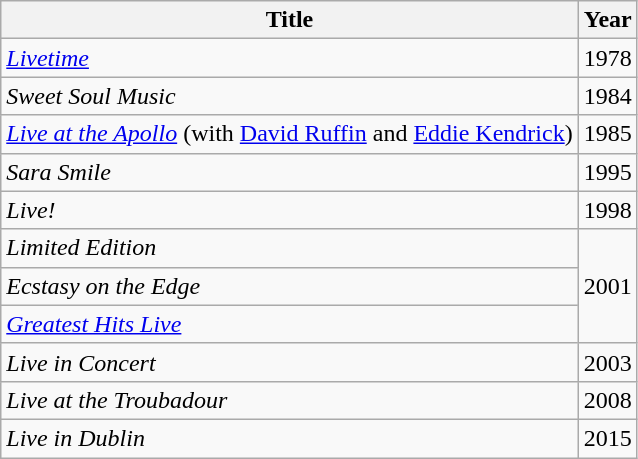<table class="wikitable sortable">
<tr>
<th>Title</th>
<th>Year</th>
</tr>
<tr>
<td><em><a href='#'>Livetime</a></em></td>
<td>1978</td>
</tr>
<tr>
<td><em>Sweet Soul Music</em></td>
<td>1984</td>
</tr>
<tr>
<td><em><a href='#'>Live at the Apollo</a></em> (with <a href='#'>David Ruffin</a> and <a href='#'>Eddie Kendrick</a>)</td>
<td>1985</td>
</tr>
<tr>
<td><em>Sara Smile</em></td>
<td>1995</td>
</tr>
<tr>
<td><em>Live!</em></td>
<td>1998</td>
</tr>
<tr>
<td><em>Limited Edition</em></td>
<td rowspan="3">2001</td>
</tr>
<tr>
<td><em>Ecstasy on the Edge</em></td>
</tr>
<tr>
<td><em><a href='#'>Greatest Hits Live</a></em></td>
</tr>
<tr>
<td><em>Live in Concert</em></td>
<td>2003</td>
</tr>
<tr>
<td><em>Live at the Troubadour</em></td>
<td>2008</td>
</tr>
<tr>
<td><em>Live in Dublin</em></td>
<td>2015</td>
</tr>
</table>
